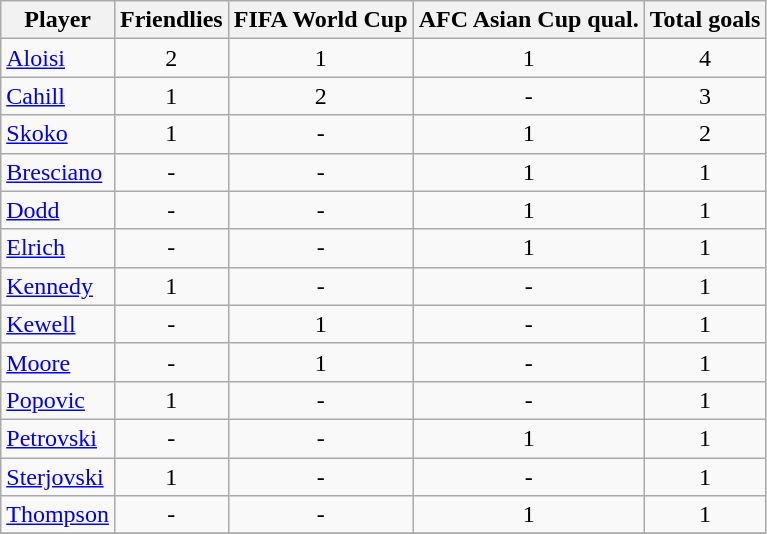<table class="wikitable sortable" style="text-align: left;">
<tr>
<th>Player</th>
<th>Friendlies</th>
<th>FIFA World Cup</th>
<th>AFC Asian Cup qual.</th>
<th>Total goals</th>
</tr>
<tr>
<td><a href='#'>Aloisi</a></td>
<td align=center>2</td>
<td align=center>1</td>
<td align=center>1</td>
<td align=center>4</td>
</tr>
<tr>
<td><a href='#'>Cahill</a></td>
<td align=center>1</td>
<td align=center>2</td>
<td align=center>-</td>
<td align=center>3</td>
</tr>
<tr>
<td><a href='#'>Skoko</a></td>
<td align=center>1</td>
<td align=center>-</td>
<td align=center>1</td>
<td align=center>2</td>
</tr>
<tr>
<td><a href='#'>Bresciano</a></td>
<td align=center>-</td>
<td align=center>-</td>
<td align=center>1</td>
<td align=center>1</td>
</tr>
<tr>
<td><a href='#'>Dodd</a></td>
<td align=center>-</td>
<td align=center>-</td>
<td align=center>1</td>
<td align=center>1</td>
</tr>
<tr>
<td><a href='#'>Elrich</a></td>
<td align=center>-</td>
<td align=center>-</td>
<td align=center>1</td>
<td align=center>1</td>
</tr>
<tr>
<td><a href='#'>Kennedy</a></td>
<td align=center>1</td>
<td align=center>-</td>
<td align=center>-</td>
<td align=center>1</td>
</tr>
<tr>
<td><a href='#'>Kewell</a></td>
<td align=center>-</td>
<td align=center>1</td>
<td align=center>-</td>
<td align=center>1</td>
</tr>
<tr>
<td><a href='#'>Moore</a></td>
<td align=center>-</td>
<td align=center>1</td>
<td align=center>-</td>
<td align=center>1</td>
</tr>
<tr>
<td><a href='#'>Popovic</a></td>
<td align=center>1</td>
<td align=center>-</td>
<td align=center>-</td>
<td align=center>1</td>
</tr>
<tr>
<td><a href='#'>Petrovski</a></td>
<td align=center>-</td>
<td align=center>-</td>
<td align=center>1</td>
<td align=center>1</td>
</tr>
<tr>
<td><a href='#'>Sterjovski</a></td>
<td align=center>1</td>
<td align=center>-</td>
<td align=center>-</td>
<td align=center>1</td>
</tr>
<tr>
<td><a href='#'>Thompson</a></td>
<td align=center>-</td>
<td align=center>-</td>
<td align=center>1</td>
<td align=center>1</td>
</tr>
<tr>
</tr>
</table>
